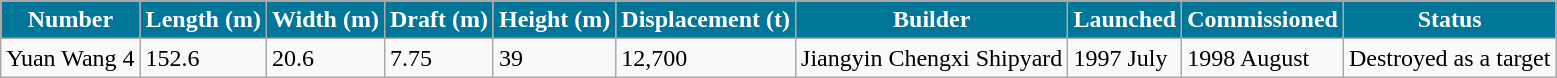<table class="wikitable">
<tr>
<th style="background:#079;color:#fff;">Number</th>
<th style="background:#079;color:#fff;">Length (m)</th>
<th style="background:#079;color:#fff;">Width (m)</th>
<th style="background:#079;color:#fff;">Draft (m)</th>
<th style="background:#079;color:#fff;">Height (m)</th>
<th style="background:#079;color:#fff;">Displacement (t)</th>
<th style="background:#079;color:#fff;">Builder</th>
<th style="background:#079;color:#fff;">Launched</th>
<th style="background:#079;color:#fff;">Commissioned</th>
<th style="background:#079;color:#fff;">Status</th>
</tr>
<tr>
<td>Yuan Wang 4</td>
<td>152.6</td>
<td>20.6</td>
<td>7.75</td>
<td>39</td>
<td>12,700</td>
<td>Jiangyin Chengxi Shipyard</td>
<td>1997 July</td>
<td>1998 August</td>
<td>Destroyed as a target</td>
</tr>
</table>
